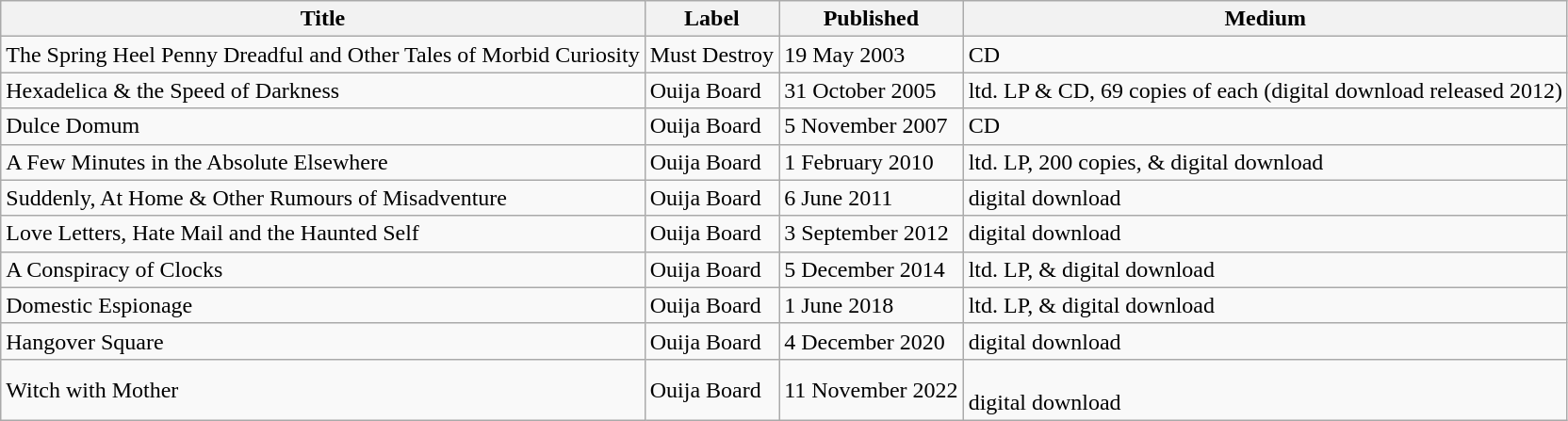<table class="wikitable">
<tr>
<th>Title</th>
<th>Label</th>
<th>Published</th>
<th>Medium</th>
</tr>
<tr>
<td>The Spring Heel Penny Dreadful and Other Tales of Morbid Curiosity</td>
<td>Must Destroy</td>
<td>19 May 2003</td>
<td>CD</td>
</tr>
<tr>
<td>Hexadelica & the Speed of Darkness</td>
<td>Ouija Board</td>
<td>31 October 2005</td>
<td>ltd. LP & CD, 69 copies of each (digital download released 2012)</td>
</tr>
<tr>
<td>Dulce Domum</td>
<td>Ouija Board</td>
<td>5 November 2007</td>
<td>CD</td>
</tr>
<tr>
<td>A Few Minutes in the Absolute Elsewhere</td>
<td>Ouija Board</td>
<td>1 February 2010</td>
<td>ltd. LP, 200 copies, & digital download</td>
</tr>
<tr>
<td>Suddenly, At Home & Other Rumours of Misadventure</td>
<td>Ouija Board</td>
<td>6 June 2011</td>
<td>digital download</td>
</tr>
<tr>
<td>Love Letters, Hate Mail and the Haunted Self</td>
<td>Ouija Board</td>
<td>3 September 2012</td>
<td>digital download</td>
</tr>
<tr>
<td>A Conspiracy of Clocks</td>
<td>Ouija Board</td>
<td>5 December 2014</td>
<td>ltd. LP, & digital download</td>
</tr>
<tr>
<td>Domestic Espionage</td>
<td>Ouija Board</td>
<td>1 June 2018</td>
<td>ltd. LP, & digital download</td>
</tr>
<tr>
<td>Hangover Square</td>
<td>Ouija Board</td>
<td>4 December 2020</td>
<td>digital download</td>
</tr>
<tr>
<td>Witch with Mother</td>
<td>Ouija Board</td>
<td>11 November 2022</td>
<td><br>digital download</td>
</tr>
</table>
